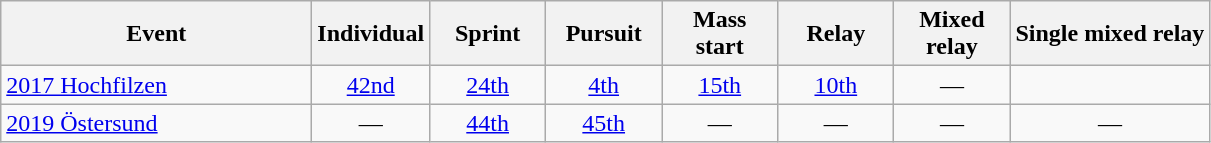<table class="wikitable" style="text-align: center;">
<tr>
<th style="width:200px;">Event</th>
<th style="width:70px;">Individual</th>
<th style="width:70px;">Sprint</th>
<th style="width:70px;">Pursuit</th>
<th style="width:70px;">Mass start</th>
<th style="width:70px;">Relay</th>
<th style="width:70px;">Mixed relay</th>
<th>Single mixed relay</th>
</tr>
<tr>
<td align=left> <a href='#'>2017 Hochfilzen</a></td>
<td><a href='#'>42nd</a></td>
<td><a href='#'>24th</a></td>
<td><a href='#'>4th</a></td>
<td><a href='#'>15th</a></td>
<td><a href='#'>10th</a></td>
<td>—</td>
<td></td>
</tr>
<tr>
<td align=left> <a href='#'>2019 Östersund</a></td>
<td>—</td>
<td><a href='#'>44th</a></td>
<td><a href='#'>45th</a></td>
<td>—</td>
<td>—</td>
<td>—</td>
<td>—</td>
</tr>
</table>
